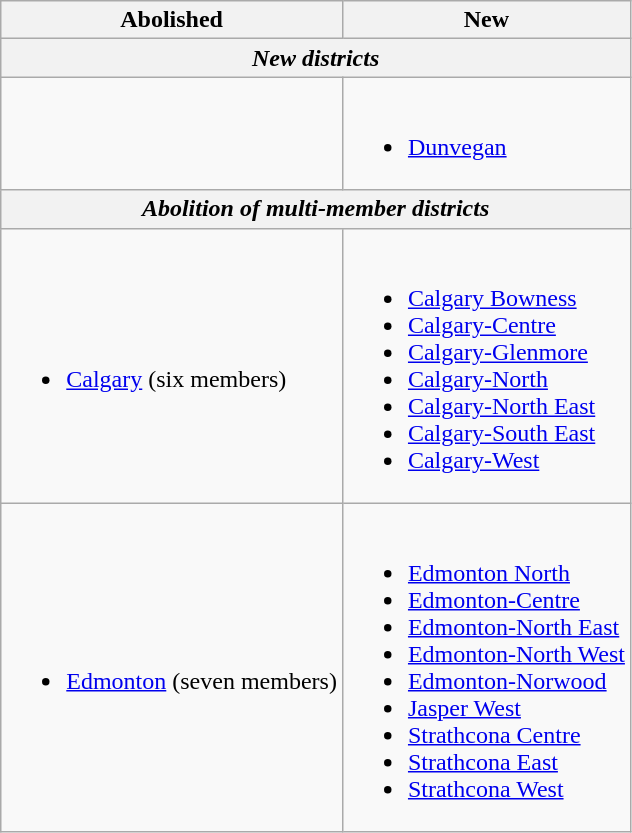<table class="wikitable">
<tr>
<th>Abolished</th>
<th>New</th>
</tr>
<tr>
<th colspan="2"><em>New districts</em></th>
</tr>
<tr>
<td></td>
<td><br><ul><li><a href='#'>Dunvegan</a></li></ul></td>
</tr>
<tr>
<th colspan="2"><em>Abolition of multi-member districts</em></th>
</tr>
<tr>
<td><br><ul><li><a href='#'>Calgary</a> (six members)</li></ul></td>
<td><br><ul><li><a href='#'>Calgary Bowness</a></li><li><a href='#'>Calgary-Centre</a></li><li><a href='#'>Calgary-Glenmore</a></li><li><a href='#'>Calgary-North</a></li><li><a href='#'>Calgary-North East</a></li><li><a href='#'>Calgary-South East</a></li><li><a href='#'>Calgary-West</a></li></ul></td>
</tr>
<tr>
<td><br><ul><li><a href='#'>Edmonton</a> (seven members)</li></ul></td>
<td><br><ul><li><a href='#'>Edmonton North</a></li><li><a href='#'>Edmonton-Centre</a></li><li><a href='#'>Edmonton-North East</a></li><li><a href='#'>Edmonton-North West</a></li><li><a href='#'>Edmonton-Norwood</a></li><li><a href='#'>Jasper West</a></li><li><a href='#'>Strathcona Centre</a></li><li><a href='#'>Strathcona East</a></li><li><a href='#'>Strathcona West</a></li></ul></td>
</tr>
</table>
